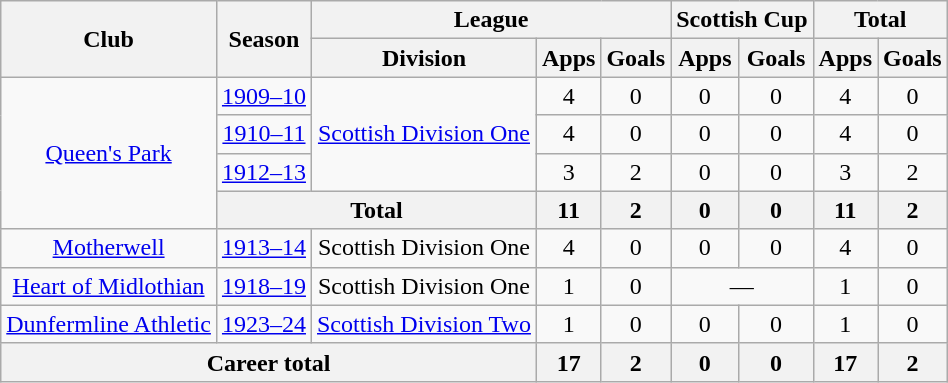<table class="wikitable" style="text-align: center;">
<tr>
<th rowspan="2">Club</th>
<th rowspan="2">Season</th>
<th colspan="3">League</th>
<th colspan="2">Scottish Cup</th>
<th colspan="2">Total</th>
</tr>
<tr>
<th>Division</th>
<th>Apps</th>
<th>Goals</th>
<th>Apps</th>
<th>Goals</th>
<th>Apps</th>
<th>Goals</th>
</tr>
<tr>
<td rowspan="4"><a href='#'>Queen's Park</a></td>
<td><a href='#'>1909–10</a></td>
<td rowspan="3"><a href='#'>Scottish Division One</a></td>
<td>4</td>
<td>0</td>
<td>0</td>
<td>0</td>
<td>4</td>
<td>0</td>
</tr>
<tr>
<td><a href='#'>1910–11</a></td>
<td>4</td>
<td>0</td>
<td>0</td>
<td>0</td>
<td>4</td>
<td>0</td>
</tr>
<tr>
<td><a href='#'>1912–13</a></td>
<td>3</td>
<td>2</td>
<td>0</td>
<td>0</td>
<td>3</td>
<td>2</td>
</tr>
<tr>
<th colspan="2">Total</th>
<th>11</th>
<th>2</th>
<th>0</th>
<th>0</th>
<th>11</th>
<th>2</th>
</tr>
<tr>
<td><a href='#'>Motherwell</a></td>
<td><a href='#'>1913–14</a></td>
<td>Scottish Division One</td>
<td>4</td>
<td>0</td>
<td>0</td>
<td>0</td>
<td>4</td>
<td>0</td>
</tr>
<tr>
<td><a href='#'>Heart of Midlothian</a></td>
<td><a href='#'>1918–19</a></td>
<td>Scottish Division One</td>
<td>1</td>
<td>0</td>
<td colspan="2">—</td>
<td>1</td>
<td>0</td>
</tr>
<tr>
<td><a href='#'>Dunfermline Athletic</a></td>
<td><a href='#'>1923–24</a></td>
<td><a href='#'>Scottish Division Two</a></td>
<td>1</td>
<td>0</td>
<td>0</td>
<td>0</td>
<td>1</td>
<td>0</td>
</tr>
<tr>
<th colspan="3">Career total</th>
<th>17</th>
<th>2</th>
<th>0</th>
<th>0</th>
<th>17</th>
<th>2</th>
</tr>
</table>
